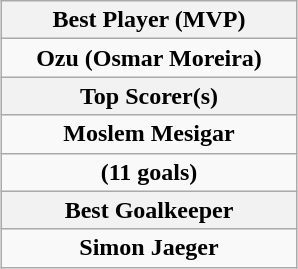<table class="wikitable" style="margin:auto">
<tr>
<th style="width:80%;" colspan="3">Best Player (MVP)</th>
</tr>
<tr>
<td style="text-align:center;" colspan="3"><strong> Ozu (Osmar Moreira)</strong></td>
</tr>
<tr>
<th colspan="3">Top Scorer(s)</th>
</tr>
<tr>
<td style="text-align:center;" colspan="3"><strong> Moslem Mesigar</strong></td>
</tr>
<tr>
<td style="text-align:center;" colspan="3"><strong>(11 goals)</strong></td>
</tr>
<tr>
<th colspan="3">Best Goalkeeper</th>
</tr>
<tr>
<td colspan="3" style="text-align:center;"><strong> Simon Jaeger</strong></td>
</tr>
</table>
